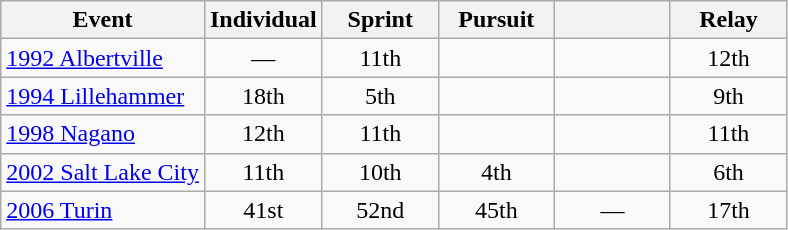<table class="wikitable" style="text-align: center;">
<tr ">
<th>Event</th>
<th style="width:70px;">Individual</th>
<th style="width:70px;">Sprint</th>
<th style="width:70px;">Pursuit</th>
<th style="width:70px;"></th>
<th style="width:70px;">Relay</th>
</tr>
<tr>
<td align=left> <a href='#'>1992 Albertville</a></td>
<td>—</td>
<td>11th</td>
<td></td>
<td></td>
<td>12th</td>
</tr>
<tr>
<td align=left> <a href='#'>1994 Lillehammer</a></td>
<td>18th</td>
<td>5th</td>
<td></td>
<td></td>
<td>9th</td>
</tr>
<tr>
<td align=left> <a href='#'>1998 Nagano</a></td>
<td>12th</td>
<td>11th</td>
<td></td>
<td></td>
<td>11th</td>
</tr>
<tr>
<td align=left> <a href='#'>2002 Salt Lake City</a></td>
<td>11th</td>
<td>10th</td>
<td>4th</td>
<td></td>
<td>6th</td>
</tr>
<tr>
<td align=left> <a href='#'>2006 Turin</a></td>
<td>41st</td>
<td>52nd</td>
<td>45th</td>
<td>—</td>
<td>17th</td>
</tr>
</table>
